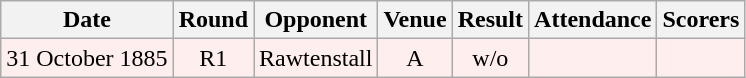<table class="wikitable sortable" style="font-size:100%; text-align:center">
<tr>
<th>Date</th>
<th>Round</th>
<th>Opponent</th>
<th>Venue</th>
<th>Result</th>
<th>Attendance</th>
<th>Scorers</th>
</tr>
<tr bgcolor = "#FFEEEE">
<td>31 October 1885</td>
<td>R1</td>
<td>Rawtenstall</td>
<td>A</td>
<td>w/o</td>
<td></td>
<td></td>
</tr>
</table>
